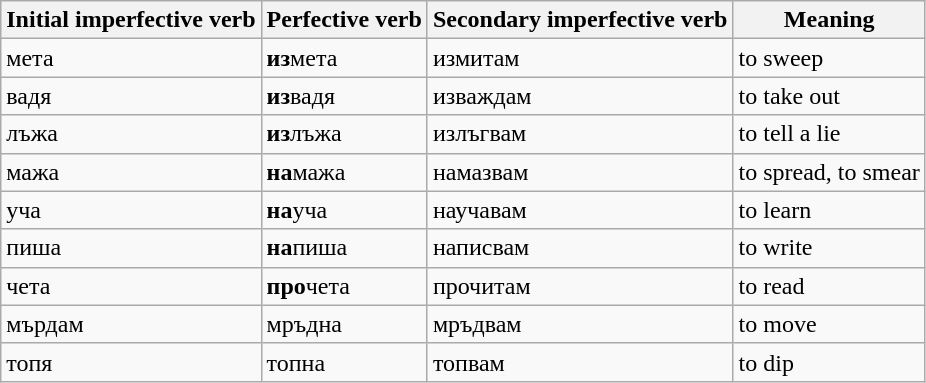<table class="wikitable">
<tr>
<th>Initial imperfective verb</th>
<th>Perfective verb</th>
<th>Secondary imperfective verb</th>
<th>Meaning</th>
</tr>
<tr>
<td>мета</td>
<td><strong>из</strong>мета</td>
<td>измитам</td>
<td>to sweep</td>
</tr>
<tr>
<td>вадя</td>
<td><strong>из</strong>вадя</td>
<td>изваждам</td>
<td>to take out</td>
</tr>
<tr>
<td>лъжа</td>
<td><strong>из</strong>лъжа</td>
<td>излъгвам</td>
<td>to tell a lie</td>
</tr>
<tr>
<td>мажа</td>
<td><strong>на</strong>мажа</td>
<td>намазвам</td>
<td>to spread, to smear</td>
</tr>
<tr>
<td>уча</td>
<td><strong>на</strong>уча</td>
<td>научавам</td>
<td>to learn</td>
</tr>
<tr>
<td>пиша</td>
<td><strong>на</strong>пиша</td>
<td>написвам</td>
<td>to write</td>
</tr>
<tr>
<td>чета</td>
<td><strong>про</strong>чета</td>
<td>прочитам</td>
<td>to read</td>
</tr>
<tr>
<td>мърдам</td>
<td>мръдна</td>
<td>мръдвам</td>
<td>to move</td>
</tr>
<tr>
<td>топя</td>
<td>топна</td>
<td>топвам</td>
<td>to dip</td>
</tr>
</table>
